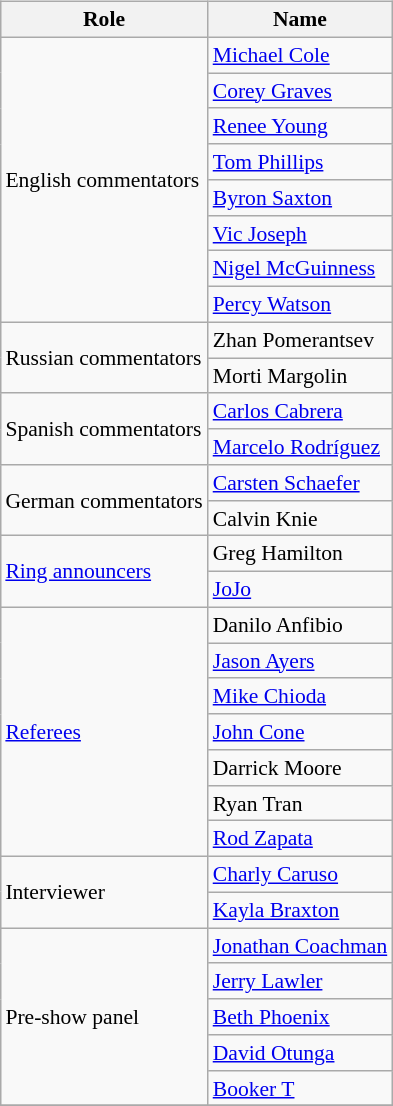<table class=wikitable style="font-size:90%; margin: 0.5em 0 0.5em 1em; float: right; clear: right;">
<tr>
<th>Role</th>
<th>Name</th>
</tr>
<tr>
<td rowspan=8>English commentators</td>
<td><a href='#'>Michael Cole</a> </td>
</tr>
<tr>
<td><a href='#'>Corey Graves</a> </td>
</tr>
<tr>
<td><a href='#'>Renee Young</a> </td>
</tr>
<tr>
<td><a href='#'>Tom Phillips</a> </td>
</tr>
<tr>
<td><a href='#'>Byron Saxton</a> </td>
</tr>
<tr>
<td><a href='#'>Vic Joseph</a> </td>
</tr>
<tr>
<td><a href='#'>Nigel McGuinness</a> </td>
</tr>
<tr>
<td><a href='#'>Percy Watson</a> </td>
</tr>
<tr>
<td rowspan=2>Russian commentators</td>
<td>Zhan Pomerantsev</td>
</tr>
<tr>
<td>Morti Margolin</td>
</tr>
<tr>
<td rowspan=2>Spanish commentators</td>
<td><a href='#'>Carlos Cabrera</a></td>
</tr>
<tr>
<td><a href='#'>Marcelo Rodríguez</a></td>
</tr>
<tr>
<td rowspan=2>German commentators</td>
<td><a href='#'>Carsten Schaefer</a></td>
</tr>
<tr>
<td>Calvin Knie</td>
</tr>
<tr>
<td rowspan=2><a href='#'>Ring announcers</a></td>
<td>Greg Hamilton</td>
</tr>
<tr>
<td><a href='#'>JoJo</a></td>
</tr>
<tr>
<td rowspan=7><a href='#'>Referees</a></td>
<td>Danilo Anfibio</td>
</tr>
<tr>
<td><a href='#'>Jason Ayers</a></td>
</tr>
<tr>
<td><a href='#'>Mike Chioda</a></td>
</tr>
<tr>
<td><a href='#'>John Cone</a></td>
</tr>
<tr>
<td>Darrick Moore</td>
</tr>
<tr>
<td>Ryan Tran</td>
</tr>
<tr>
<td><a href='#'>Rod Zapata</a></td>
</tr>
<tr>
<td rowspan=2>Interviewer</td>
<td><a href='#'>Charly Caruso</a></td>
</tr>
<tr>
<td><a href='#'>Kayla Braxton</a></td>
</tr>
<tr>
<td rowspan=5>Pre-show panel</td>
<td><a href='#'>Jonathan Coachman</a></td>
</tr>
<tr>
<td><a href='#'>Jerry Lawler</a></td>
</tr>
<tr>
<td><a href='#'>Beth Phoenix</a></td>
</tr>
<tr>
<td><a href='#'>David Otunga</a></td>
</tr>
<tr>
<td><a href='#'>Booker T</a></td>
</tr>
<tr>
</tr>
</table>
